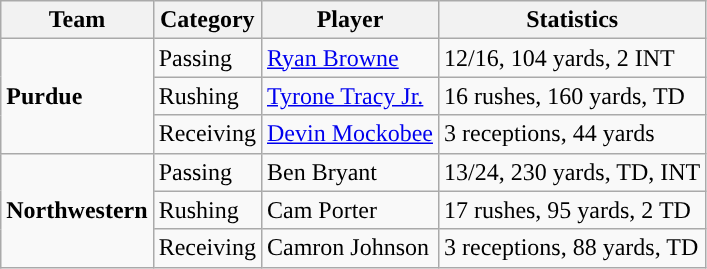<table class="wikitable" style="float: left;">
<tr>
<th>Team</th>
<th>Category</th>
<th>Player</th>
<th>Statistics</th>
</tr>
<tr>
<td rowspan=3><strong>Purdue</strong></td>
<td>Passing</td>
<td><a href='#'>Ryan Browne</a></td>
<td>12/16, 104 yards, 2 INT</td>
</tr>
<tr>
<td>Rushing</td>
<td><a href='#'>Tyrone Tracy Jr.</a></td>
<td>16 rushes, 160 yards, TD</td>
</tr>
<tr>
<td>Receiving</td>
<td><a href='#'>Devin Mockobee</a></td>
<td>3 receptions, 44 yards</td>
</tr>
<tr>
<td rowspan=3><strong>Northwestern</strong></td>
<td>Passing</td>
<td>Ben Bryant</td>
<td>13/24, 230 yards, TD, INT</td>
</tr>
<tr>
<td>Rushing</td>
<td>Cam Porter</td>
<td>17 rushes, 95 yards, 2 TD</td>
</tr>
<tr>
<td>Receiving</td>
<td>Camron Johnson</td>
<td>3 receptions, 88 yards, TD</td>
</tr>
</table>
